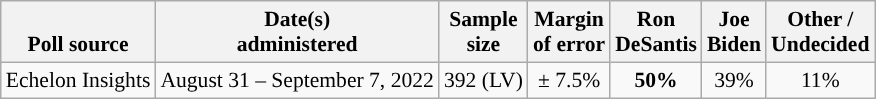<table class="wikitable sortable mw-datatable" style="font-size:90%;text-align:center;line-height:17px">
<tr valign=bottom>
<th>Poll source</th>
<th>Date(s)<br>administered</th>
<th>Sample<br>size</th>
<th>Margin<br>of error</th>
<th class="unsortable">Ron<br>DeSantis<br></th>
<th class="unsortable">Joe<br>Biden<br></th>
<th class="unsortable">Other /<br>Undecided</th>
</tr>
<tr>
<td style="text-align:left;">Echelon Insights</td>
<td data-sort-value=2022-09-07>August 31 – September 7, 2022</td>
<td>392 (LV)</td>
<td>± 7.5%</td>
<td style="background-color:"><strong>50%</strong></td>
<td>39%</td>
<td>11%</td>
</tr>
</table>
